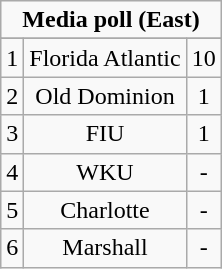<table class="wikitable">
<tr align="center">
<td align="center" Colspan="3"><strong>Media poll (East)</strong></td>
</tr>
<tr align="center">
</tr>
<tr align="center">
<td>1</td>
<td>Florida Atlantic</td>
<td>10</td>
</tr>
<tr align="center">
<td>2</td>
<td>Old Dominion</td>
<td>1</td>
</tr>
<tr align="center">
<td>3</td>
<td>FIU</td>
<td>1</td>
</tr>
<tr align="center">
<td>4</td>
<td>WKU</td>
<td>-</td>
</tr>
<tr align="center">
<td>5</td>
<td>Charlotte</td>
<td>-</td>
</tr>
<tr align="center">
<td>6</td>
<td>Marshall</td>
<td>-</td>
</tr>
</table>
